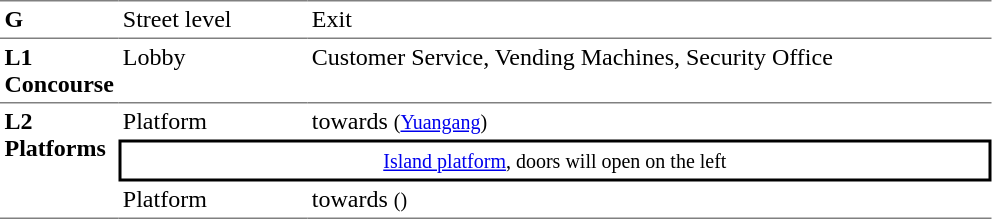<table table border=0 cellspacing=0 cellpadding=3>
<tr>
<td style="border-top:solid 1px gray;" width=50 valign=top><strong>G</strong></td>
<td style="border-top:solid 1px gray;" width=120 valign=top>Street level</td>
<td style="border-top:solid 1px gray;" width=450 valign=top>Exit</td>
</tr>
<tr>
<td style="border-bottom:solid 1px gray; border-top:solid 1px gray;" valign=top width=50><strong>L1<br>Concourse</strong></td>
<td style="border-bottom:solid 1px gray; border-top:solid 1px gray;" valign=top width=100>Lobby</td>
<td style="border-bottom:solid 1px gray; border-top:solid 1px gray;" valign=top width=450>Customer Service, Vending Machines, Security Office</td>
</tr>
<tr>
<td style="border-bottom:solid 1px gray;" rowspan=3 valign=top><strong>L2<br>Platforms</strong></td>
<td>Platform </td>
<td>  towards  <small>(<a href='#'>Yuangang</a>)</small></td>
</tr>
<tr>
<td style="border-right:solid 2px black;border-left:solid 2px black;border-top:solid 2px black;border-bottom:solid 2px black;text-align:center;" colspan=2><small><a href='#'>Island platform</a>, doors will open on the left</small></td>
</tr>
<tr>
<td style="border-bottom:solid 1px gray;">Platform </td>
<td style="border-bottom:solid 1px gray;"> towards  <small>()</small> </td>
</tr>
</table>
